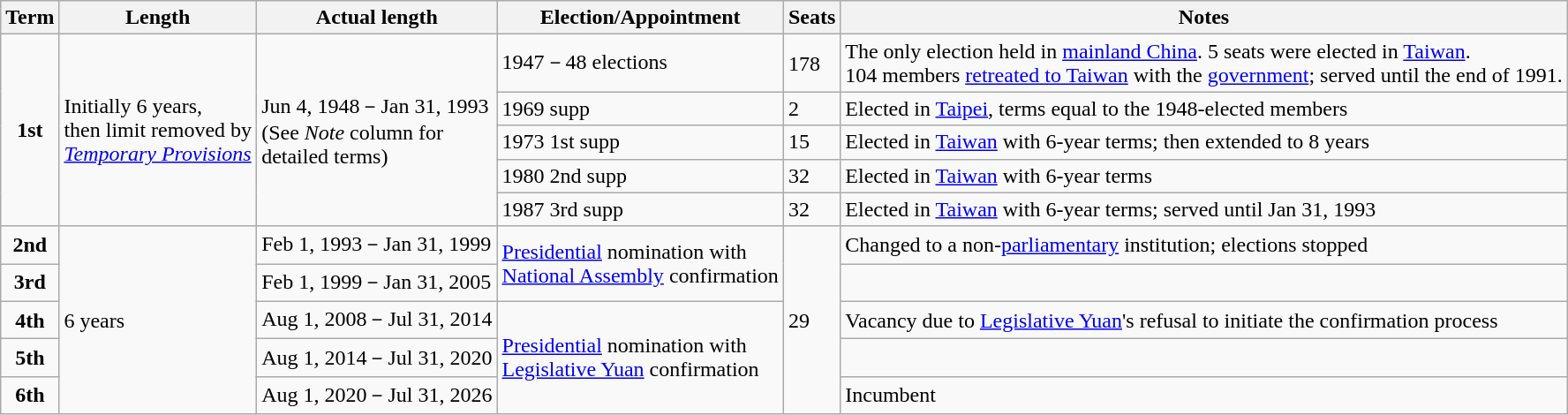<table class=wikitable>
<tr>
<th>Term</th>
<th>Length</th>
<th>Actual length</th>
<th>Election/Appointment</th>
<th>Seats</th>
<th>Notes</th>
</tr>
<tr>
<td align=center rowspan=5><strong>1st</strong></td>
<td rowspan=5>Initially 6 years,<br>then limit removed by<br><em><a href='#'>Temporary Provisions</a></em></td>
<td rowspan=5>Jun 4, 1948－Jan 31, 1993<br>(See <em>Note</em> column for<br>detailed terms)</td>
<td>1947－48 elections</td>
<td>178</td>
<td>The only election held in <a href='#'>mainland China</a>. 5 seats were elected in <a href='#'>Taiwan</a>.<br>104 members <a href='#'>retreated to Taiwan</a> with the <a href='#'>government</a>; served until the end of 1991.</td>
</tr>
<tr>
<td>1969 supp</td>
<td>2</td>
<td>Elected in <a href='#'>Taipei</a>, terms equal to the 1948-elected members</td>
</tr>
<tr>
<td>1973 1st supp</td>
<td>15</td>
<td>Elected in <a href='#'>Taiwan</a> with 6-year terms; then extended to 8 years</td>
</tr>
<tr>
<td>1980 2nd supp</td>
<td>32</td>
<td>Elected in <a href='#'>Taiwan</a> with 6-year terms</td>
</tr>
<tr>
<td>1987 3rd supp</td>
<td>32</td>
<td>Elected in <a href='#'>Taiwan</a> with 6-year terms; served until Jan 31, 1993</td>
</tr>
<tr>
<td align=center><strong>2nd</strong></td>
<td rowspan=5>6 years</td>
<td>Feb 1, 1993－Jan 31, 1999</td>
<td rowspan=2><a href='#'>Presidential</a> nomination with<br><a href='#'>National Assembly</a> confirmation</td>
<td rowspan=5>29</td>
<td>Changed to a non-<a href='#'>parliamentary</a> institution; elections stopped</td>
</tr>
<tr>
<td align=center><strong>3rd</strong></td>
<td>Feb 1, 1999－Jan 31, 2005</td>
<td></td>
</tr>
<tr>
<td align=center><strong>4th</strong></td>
<td>Aug 1, 2008－Jul 31, 2014</td>
<td rowspan=3><a href='#'>Presidential</a> nomination with<br><a href='#'>Legislative Yuan</a> confirmation</td>
<td>Vacancy due to <a href='#'>Legislative Yuan</a>'s refusal to initiate the confirmation process</td>
</tr>
<tr>
<td align=center><strong>5th</strong></td>
<td>Aug 1, 2014－Jul 31, 2020</td>
<td></td>
</tr>
<tr>
<td align=center><strong>6th</strong></td>
<td>Aug 1, 2020－Jul 31, 2026</td>
<td>Incumbent</td>
</tr>
</table>
